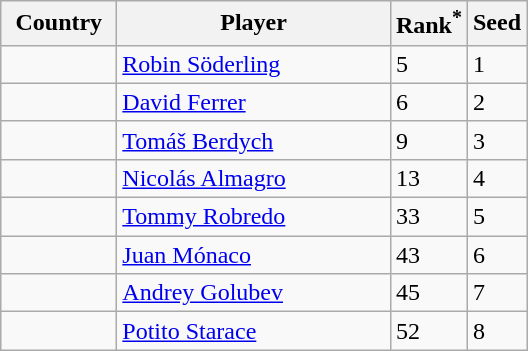<table class="wikitable" border="1">
<tr>
<th width="70">Country</th>
<th width="175">Player</th>
<th>Rank<sup>*</sup></th>
<th>Seed</th>
</tr>
<tr>
<td></td>
<td><a href='#'>Robin Söderling</a></td>
<td>5</td>
<td>1</td>
</tr>
<tr>
<td></td>
<td><a href='#'>David Ferrer</a></td>
<td>6</td>
<td>2</td>
</tr>
<tr>
<td></td>
<td><a href='#'>Tomáš Berdych</a></td>
<td>9</td>
<td>3</td>
</tr>
<tr>
<td></td>
<td><a href='#'>Nicolás Almagro</a></td>
<td>13</td>
<td>4</td>
</tr>
<tr>
<td></td>
<td><a href='#'>Tommy Robredo</a></td>
<td>33</td>
<td>5</td>
</tr>
<tr>
<td></td>
<td><a href='#'>Juan Mónaco</a></td>
<td>43</td>
<td>6</td>
</tr>
<tr>
<td></td>
<td><a href='#'>Andrey Golubev</a></td>
<td>45</td>
<td>7</td>
</tr>
<tr>
<td></td>
<td><a href='#'>Potito Starace</a></td>
<td>52</td>
<td>8</td>
</tr>
</table>
